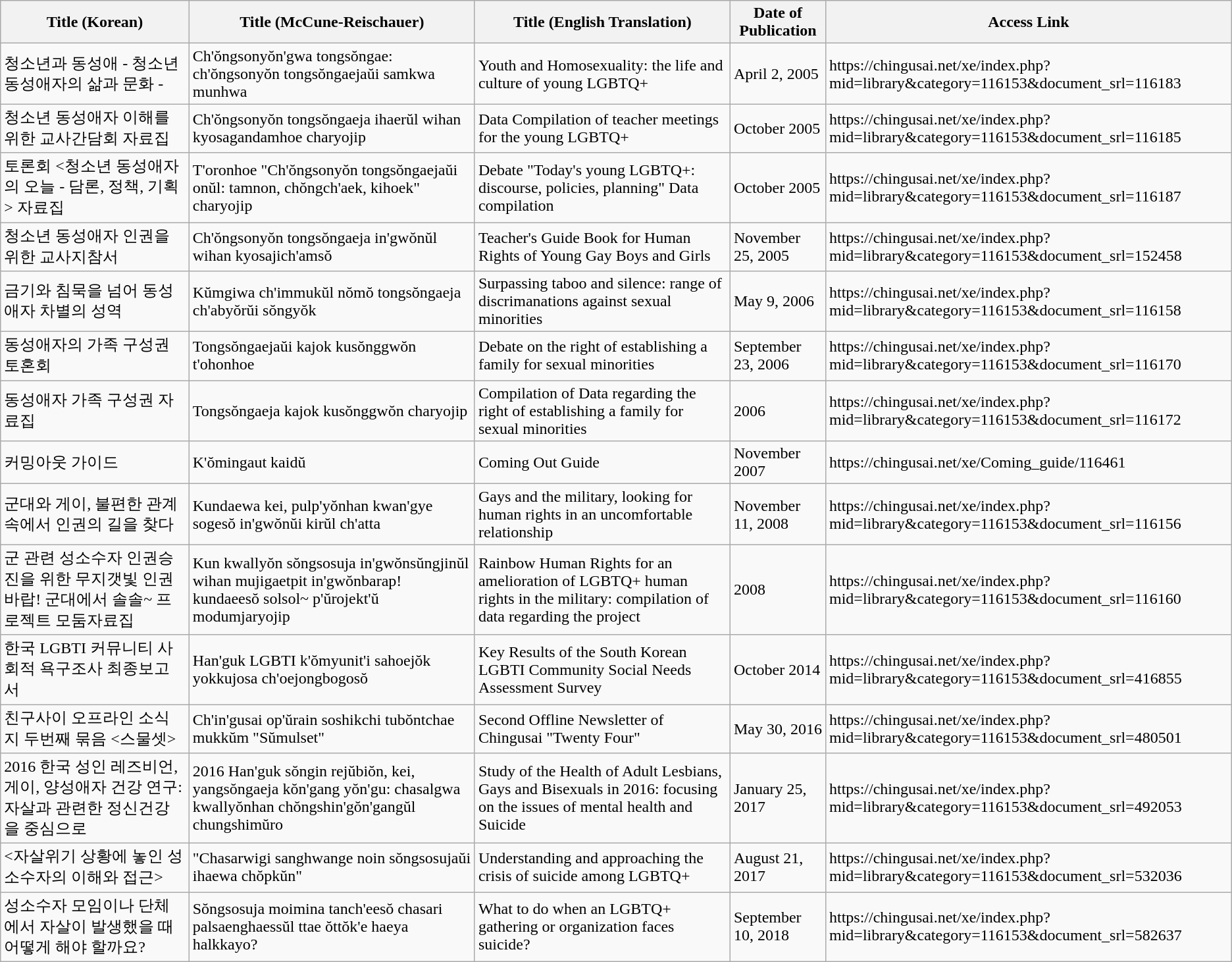<table class="wikitable">
<tr>
<th>Title (Korean)</th>
<th>Title (McCune-Reischauer)</th>
<th>Title (English Translation)</th>
<th>Date of Publication</th>
<th>Access Link</th>
</tr>
<tr>
<td>청소년과 동성애 - 청소년 동성애자의 삶과 문화 -</td>
<td>Ch'ŏngsonyŏn'gwa tongsŏngae: ch'ŏngsonyŏn tongsŏngaejaŭi samkwa munhwa</td>
<td>Youth and Homosexuality: the life and culture of young LGBTQ+</td>
<td>April 2, 2005</td>
<td>https://chingusai.net/xe/index.php?mid=library&category=116153&document_srl=116183</td>
</tr>
<tr>
<td>청소년 동성애자 이해를 위한 교사간담회 자료집</td>
<td>Ch'ŏngsonyŏn tongsŏngaeja ihaerŭl wihan kyosagandamhoe charyojip</td>
<td>Data Compilation of teacher meetings for the young LGBTQ+</td>
<td>October 2005</td>
<td>https://chingusai.net/xe/index.php?mid=library&category=116153&document_srl=116185</td>
</tr>
<tr>
<td>토론회 <청소년 동성애자의 오늘 - 담론, 정책, 기획> 자료집</td>
<td>T'oronhoe "Ch'ŏngsonyŏn tongsŏngaejaŭi onŭl: tamnon, chŏngch'aek, kihoek" charyojip</td>
<td>Debate "Today's young LGBTQ+: discourse, policies, planning" Data compilation</td>
<td>October 2005</td>
<td>https://chingusai.net/xe/index.php?mid=library&category=116153&document_srl=116187</td>
</tr>
<tr>
<td>청소년 동성애자 인권을 위한 교사지참서</td>
<td>Ch'ŏngsonyŏn tongsŏngaeja in'gwŏnŭl wihan kyosajich'amsŏ</td>
<td>Teacher's Guide Book for Human Rights of Young Gay Boys and Girls</td>
<td>November 25, 2005</td>
<td>https://chingusai.net/xe/index.php?mid=library&category=116153&document_srl=152458</td>
</tr>
<tr>
<td>금기와 침묵을 넘어 동성애자 차별의 성역</td>
<td>Kŭmgiwa ch'immukŭl nŏmŏ tongsŏngaeja ch'abyŏrŭi sŏngyŏk</td>
<td>Surpassing taboo and silence: range of discrimanations against sexual minorities</td>
<td>May 9, 2006</td>
<td>https://chingusai.net/xe/index.php?mid=library&category=116153&document_srl=116158</td>
</tr>
<tr>
<td>동성애자의 가족 구성권 토혼회</td>
<td>Tongsŏngaejaŭi kajok kusŏnggwŏn t'ohonhoe</td>
<td>Debate on the right of establishing a family for sexual minorities</td>
<td>September 23, 2006</td>
<td>https://chingusai.net/xe/index.php?mid=library&category=116153&document_srl=116170</td>
</tr>
<tr>
<td>동성애자 가족 구성권 자료집</td>
<td>Tongsŏngaeja kajok kusŏnggwŏn charyojip</td>
<td>Compilation of Data regarding the right of establishing a family for sexual minorities</td>
<td>2006</td>
<td>https://chingusai.net/xe/index.php?mid=library&category=116153&document_srl=116172</td>
</tr>
<tr>
<td>커밍아웃 가이드</td>
<td>K'ŏmingaut kaidŭ</td>
<td>Coming Out Guide</td>
<td>November 2007</td>
<td>https://chingusai.net/xe/Coming_guide/116461</td>
</tr>
<tr>
<td>군대와 게이, 불편한 관계 속에서 인권의 길을 찾다</td>
<td>Kundaewa kei, pulp'yŏnhan kwan'gye sogesŏ in'gwŏnŭi kirŭl ch'atta</td>
<td>Gays and the military, looking for human rights in an uncomfortable relationship</td>
<td>November 11, 2008</td>
<td>https://chingusai.net/xe/index.php?mid=library&category=116153&document_srl=116156</td>
</tr>
<tr>
<td>군 관련 성소수자 인권승진을 위한 무지갯빛 인권바랍! 군대에서 솔솔~ 프로젝트 모둠자료집</td>
<td>Kun kwallyŏn sŏngsosuja in'gwŏnsŭngjinŭl wihan mujigaetpit in'gwŏnbarap! kundaeesŏ solsol~ p'ŭrojekt'ŭ modumjaryojip</td>
<td>Rainbow Human Rights for an amelioration of LGBTQ+ human rights in the military: compilation of data regarding the project</td>
<td>2008</td>
<td>https://chingusai.net/xe/index.php?mid=library&category=116153&document_srl=116160</td>
</tr>
<tr>
<td>한국 LGBTI 커뮤니티 사회적 욕구조사 최종보고서</td>
<td>Han'guk LGBTI k'ŏmyunit'i sahoejŏk yokkujosa ch'oejongbogosŏ</td>
<td>Key Results of the South Korean LGBTI Community Social Needs Assessment Survey</td>
<td>October 2014</td>
<td>https://chingusai.net/xe/index.php?mid=library&category=116153&document_srl=416855</td>
</tr>
<tr>
<td>친구사이 오프라인 소식지 두번째 묶음 <스물셋></td>
<td>Ch'in'gusai op'ŭrain soshikchi tubŏntchae mukkŭm "Sŭmulset"</td>
<td>Second Offline Newsletter of Chingusai "Twenty Four"</td>
<td>May 30, 2016</td>
<td>https://chingusai.net/xe/index.php?mid=library&category=116153&document_srl=480501</td>
</tr>
<tr>
<td>2016 한국 성인 레즈비언, 게이, 양성애자 건강 연구: 자살과 관련한 정신건강을 중심으로</td>
<td>2016 Han'guk sŏngin rejŭbiŏn, kei, yangsŏngaeja kŏn'gang yŏn'gu: chasalgwa kwallyŏnhan chŏngshin'gŏn'gangŭl chungshimŭro</td>
<td>Study of the Health of Adult Lesbians, Gays and Bisexuals in 2016: focusing on the issues of mental health and Suicide</td>
<td>January 25, 2017</td>
<td>https://chingusai.net/xe/index.php?mid=library&category=116153&document_srl=492053</td>
</tr>
<tr>
<td><자살위기 상황에 놓인 성소수자의 이해와 접근></td>
<td>"Chasarwigi sanghwange noin sŏngsosujaŭi ihaewa chŏpkŭn"</td>
<td>Understanding and approaching the crisis of suicide among LGBTQ+</td>
<td>August 21, 2017</td>
<td>https://chingusai.net/xe/index.php?mid=library&category=116153&document_srl=532036</td>
</tr>
<tr>
<td>성소수자 모임이나 단체에서 자살이 발생했을 때 어떻게 해야 할까요?</td>
<td>Sŏngsosuja moimina tanch'eesŏ chasari palsaenghaessŭl ttae ŏttŏk'e haeya halkkayo?</td>
<td>What to do when an LGBTQ+ gathering or organization faces suicide?</td>
<td>September 10, 2018</td>
<td>https://chingusai.net/xe/index.php?mid=library&category=116153&document_srl=582637</td>
</tr>
</table>
